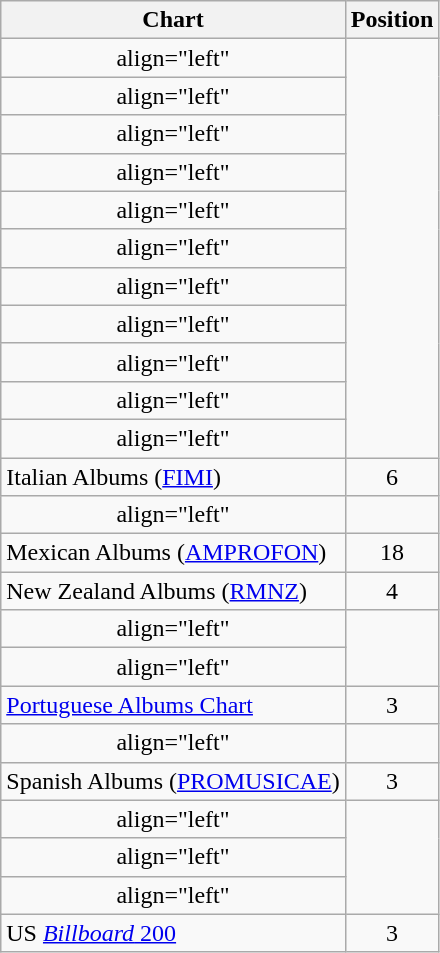<table class="wikitable sortable" style="text-align:center;">
<tr>
<th>Chart</th>
<th>Position</th>
</tr>
<tr>
<td>align="left" </td>
</tr>
<tr>
<td>align="left" </td>
</tr>
<tr>
<td>align="left" </td>
</tr>
<tr>
<td>align="left" </td>
</tr>
<tr>
<td>align="left" </td>
</tr>
<tr>
<td>align="left" </td>
</tr>
<tr>
<td>align="left" </td>
</tr>
<tr>
<td>align="left" </td>
</tr>
<tr>
<td>align="left" </td>
</tr>
<tr>
<td>align="left" </td>
</tr>
<tr>
<td>align="left" </td>
</tr>
<tr>
<td align="left">Italian Albums (<a href='#'>FIMI</a>)</td>
<td>6</td>
</tr>
<tr>
<td>align="left" </td>
</tr>
<tr>
<td align="left">Mexican Albums (<a href='#'>AMPROFON</a>)</td>
<td>18</td>
</tr>
<tr>
<td align="left">New Zealand Albums (<a href='#'>RMNZ</a>)</td>
<td>4</td>
</tr>
<tr>
<td>align="left" </td>
</tr>
<tr>
<td>align="left" </td>
</tr>
<tr>
<td align="left"><a href='#'>Portuguese Albums Chart</a></td>
<td>3</td>
</tr>
<tr>
<td>align="left" </td>
</tr>
<tr>
<td align="left">Spanish Albums (<a href='#'>PROMUSICAE</a>)</td>
<td>3</td>
</tr>
<tr>
<td>align="left" </td>
</tr>
<tr>
<td>align="left" </td>
</tr>
<tr>
<td>align="left" </td>
</tr>
<tr>
<td align="left">US <a href='#'><em>Billboard</em> 200</a></td>
<td>3</td>
</tr>
</table>
